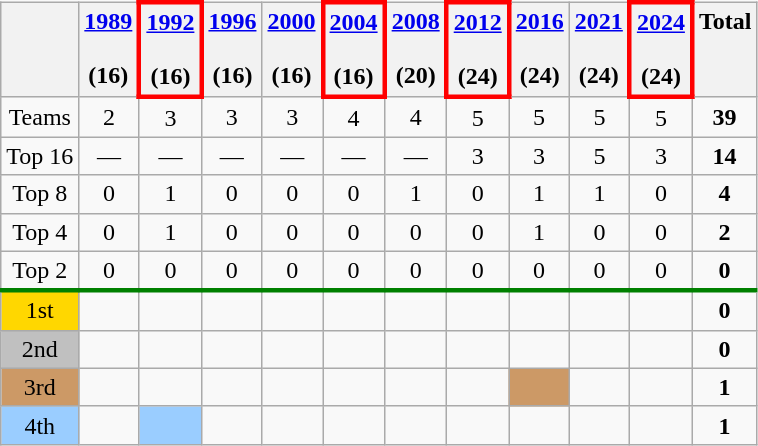<table class="wikitable" style="text-align: center">
<tr valign=top>
<th></th>
<th><a href='#'>1989</a><br><br>(16)</th>
<th style="border:3px solid red"><a href='#'>1992</a><br><br>(16)</th>
<th><a href='#'>1996</a><br><br>(16)</th>
<th><a href='#'>2000</a><br><br>(16)</th>
<th style="border:3px solid red"><a href='#'>2004</a><br><br>(16)</th>
<th><a href='#'>2008</a><br><br>(20)</th>
<th style="border:3px solid red"><a href='#'>2012</a><br><br>(24)</th>
<th><a href='#'>2016</a><br><br>(24)</th>
<th><a href='#'>2021</a><br><br>(24)</th>
<th style="border:3px solid red"><a href='#'>2024</a><br><br>(24)</th>
<th>Total</th>
</tr>
<tr>
<td>Teams</td>
<td>2</td>
<td>3</td>
<td>3</td>
<td>3</td>
<td>4</td>
<td>4</td>
<td>5</td>
<td>5</td>
<td>5</td>
<td>5</td>
<td><strong>39</strong></td>
</tr>
<tr>
<td>Top 16</td>
<td>—</td>
<td>—</td>
<td>—</td>
<td>—</td>
<td>—</td>
<td>—</td>
<td>3</td>
<td>3</td>
<td>5</td>
<td>3</td>
<td><strong>14</strong></td>
</tr>
<tr>
<td>Top 8</td>
<td>0</td>
<td>1</td>
<td>0</td>
<td>0</td>
<td>0</td>
<td>1</td>
<td>0</td>
<td>1</td>
<td>1</td>
<td>0</td>
<td><strong>4</strong></td>
</tr>
<tr>
<td>Top 4</td>
<td>0</td>
<td>1</td>
<td>0</td>
<td>0</td>
<td>0</td>
<td>0</td>
<td>0</td>
<td>1</td>
<td>0</td>
<td>0</td>
<td><strong>2</strong></td>
</tr>
<tr>
<td>Top 2</td>
<td>0</td>
<td>0</td>
<td>0</td>
<td>0</td>
<td>0</td>
<td>0</td>
<td>0</td>
<td>0</td>
<td>0</td>
<td>0</td>
<td><strong>0</strong></td>
</tr>
<tr style="border-top:3px solid green;">
<td bgcolor=gold>1st</td>
<td></td>
<td></td>
<td></td>
<td></td>
<td></td>
<td></td>
<td></td>
<td></td>
<td></td>
<td></td>
<td><strong>0</strong></td>
</tr>
<tr>
<td bgcolor=silver>2nd</td>
<td></td>
<td></td>
<td></td>
<td></td>
<td></td>
<td></td>
<td></td>
<td></td>
<td></td>
<td></td>
<td><strong>0</strong></td>
</tr>
<tr>
<td bgcolor=#cc9966>3rd</td>
<td></td>
<td></td>
<td></td>
<td></td>
<td></td>
<td></td>
<td></td>
<td bgcolor=#cc9966></td>
<td></td>
<td></td>
<td><strong>1</strong></td>
</tr>
<tr>
<td bgcolor=#9acdff>4th</td>
<td></td>
<td bgcolor=#9acdff></td>
<td></td>
<td></td>
<td></td>
<td></td>
<td></td>
<td></td>
<td></td>
<td></td>
<td><strong>1</strong></td>
</tr>
</table>
